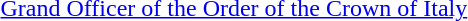<table>
<tr>
<td rowspan=2 style="width:60px; vertical-align:top;"></td>
<td><a href='#'>Grand Officer of the Order of the Crown of Italy</a></td>
</tr>
<tr>
<td></td>
</tr>
</table>
